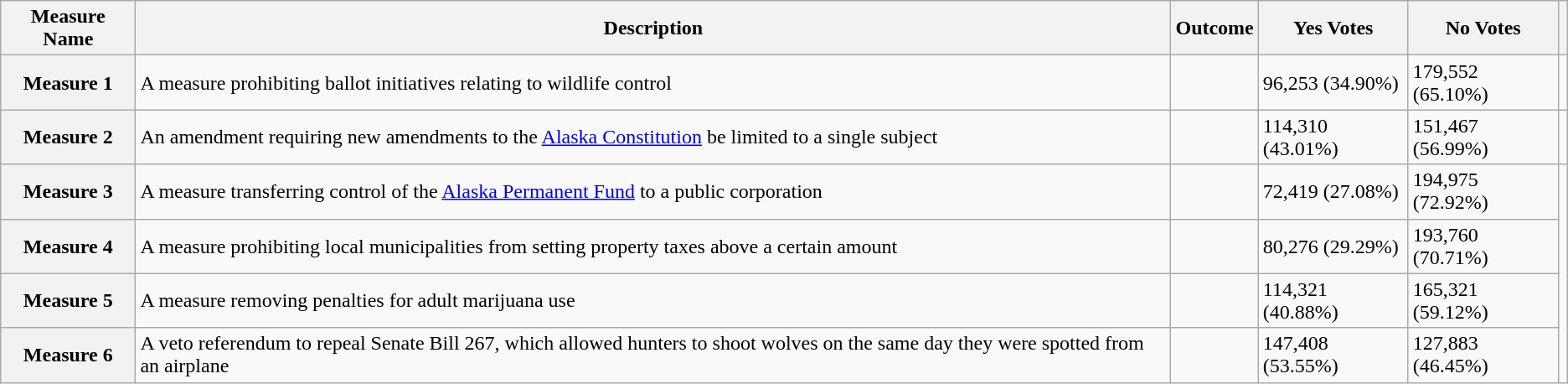<table class="wikitable sortable plainrowheaders">
<tr>
<th scope=col>Measure Name</th>
<th scope=col>Description</th>
<th scope=col>Outcome</th>
<th scope=col>Yes Votes</th>
<th scope=col>No Votes</th>
<th scope=col class="unsortable"></th>
</tr>
<tr>
<th scope=row>Measure 1</th>
<td>A measure prohibiting ballot initiatives relating to wildlife control</td>
<td></td>
<td>96,253 (34.90%)</td>
<td>179,552 (65.10%)</td>
<td></td>
</tr>
<tr>
<th scope=row>Measure 2</th>
<td>An amendment requiring new amendments to the <a href='#'>Alaska Constitution</a> be limited to a single subject</td>
<td></td>
<td>114,310 (43.01%)</td>
<td>151,467 (56.99%)</td>
<td></td>
</tr>
<tr>
<th scope=row>Measure 3</th>
<td>A measure transferring control of the <a href='#'>Alaska Permanent Fund</a> to a public corporation</td>
<td></td>
<td>72,419 (27.08%)</td>
<td>194,975 (72.92%)</td>
<td rowspan=4></td>
</tr>
<tr>
<th scope=row>Measure 4</th>
<td>A measure prohibiting local municipalities from setting property taxes above a certain amount</td>
<td></td>
<td>80,276 (29.29%)</td>
<td>193,760 (70.71%)</td>
</tr>
<tr>
<th scope=row>Measure 5</th>
<td>A measure removing penalties for adult marijuana use</td>
<td></td>
<td>114,321 (40.88%)</td>
<td>165,321 (59.12%)</td>
</tr>
<tr>
<th scope=row>Measure 6</th>
<td>A veto referendum to repeal Senate Bill 267, which allowed hunters to shoot wolves on the same day they were spotted from an airplane</td>
<td></td>
<td>147,408 (53.55%)</td>
<td>127,883 (46.45%)</td>
</tr>
</table>
